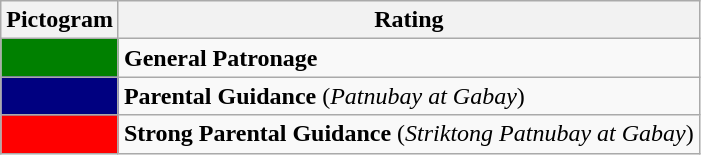<table class="wikitable">
<tr>
<th>Pictogram</th>
<th>Rating</th>
</tr>
<tr>
<td style="background:green; color:white;"><strong> </strong></td>
<td><strong>General Patronage</strong></td>
</tr>
<tr>
<td style="background:navy; color:white;"><strong>  </strong></td>
<td><strong>Parental Guidance</strong> (<em>Patnubay at Gabay</em>)</td>
</tr>
<tr>
<td style="background:red; color:white"><strong>  </strong></td>
<td><strong>Strong Parental Guidance</strong> (<em>Striktong Patnubay at Gabay</em>)</td>
</tr>
</table>
